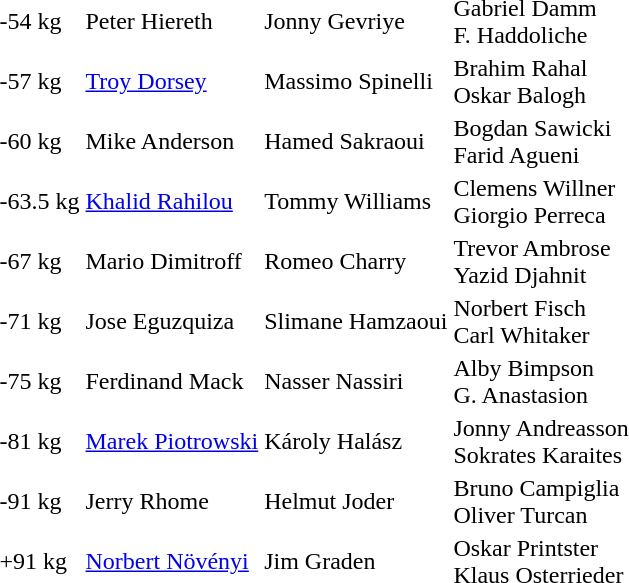<table>
<tr>
<td>-54 kg</td>
<td>Peter Hiereth </td>
<td>Jonny Gevriye </td>
<td>Gabriel Damm <br>F. Haddoliche </td>
</tr>
<tr>
<td>-57 kg</td>
<td><a href='#'>Troy Dorsey</a> </td>
<td>Massimo Spinelli </td>
<td>Brahim Rahal <br>Oskar Balogh </td>
</tr>
<tr>
<td>-60 kg</td>
<td>Mike Anderson </td>
<td>Hamed Sakraoui </td>
<td>Bogdan Sawicki <br>Farid Agueni </td>
</tr>
<tr>
<td>-63.5 kg</td>
<td><a href='#'>Khalid Rahilou</a> </td>
<td>Tommy Williams </td>
<td>Clemens Willner <br>Giorgio Perreca </td>
</tr>
<tr>
<td>-67 kg</td>
<td>Mario Dimitroff </td>
<td>Romeo Charry </td>
<td>Trevor Ambrose <br>Yazid Djahnit </td>
</tr>
<tr>
<td>-71 kg</td>
<td>Jose Eguzquiza </td>
<td>Slimane Hamzaoui </td>
<td>Norbert Fisch <br>Carl Whitaker </td>
</tr>
<tr>
<td>-75 kg</td>
<td>Ferdinand Mack </td>
<td>Nasser Nassiri </td>
<td>Alby Bimpson <br>G. Anastasion </td>
</tr>
<tr>
<td>-81 kg</td>
<td><a href='#'>Marek Piotrowski</a> </td>
<td>Károly Halász </td>
<td>Jonny Andreasson <br>Sokrates Karaites </td>
</tr>
<tr>
<td>-91 kg</td>
<td>Jerry Rhome </td>
<td>Helmut Joder </td>
<td>Bruno Campiglia <br>Oliver Turcan </td>
</tr>
<tr>
<td>+91 kg</td>
<td><a href='#'>Norbert Növényi</a> </td>
<td>Jim Graden </td>
<td>Oskar Printster <br>Klaus Osterrieder </td>
</tr>
<tr>
</tr>
</table>
